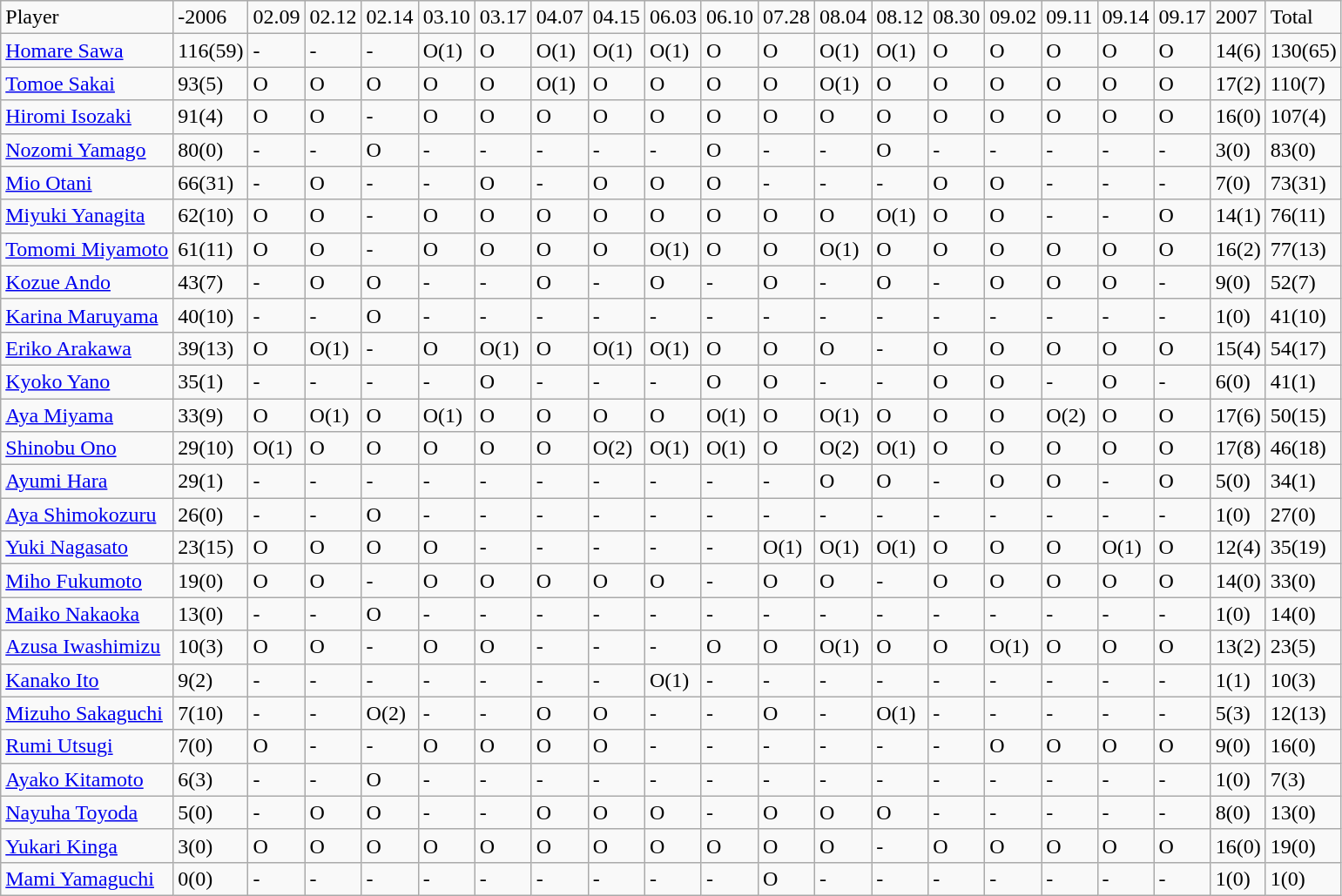<table class="wikitable" style="text-align:left;">
<tr>
<td>Player</td>
<td>-2006</td>
<td>02.09</td>
<td>02.12</td>
<td>02.14</td>
<td>03.10</td>
<td>03.17</td>
<td>04.07</td>
<td>04.15</td>
<td>06.03</td>
<td>06.10</td>
<td>07.28</td>
<td>08.04</td>
<td>08.12</td>
<td>08.30</td>
<td>09.02</td>
<td>09.11</td>
<td>09.14</td>
<td>09.17</td>
<td>2007</td>
<td>Total</td>
</tr>
<tr>
<td><a href='#'>Homare Sawa</a></td>
<td>116(59)</td>
<td>-</td>
<td>-</td>
<td>-</td>
<td>O(1)</td>
<td>O</td>
<td>O(1)</td>
<td>O(1)</td>
<td>O(1)</td>
<td>O</td>
<td>O</td>
<td>O(1)</td>
<td>O(1)</td>
<td>O</td>
<td>O</td>
<td>O</td>
<td>O</td>
<td>O</td>
<td>14(6)</td>
<td>130(65)</td>
</tr>
<tr>
<td><a href='#'>Tomoe Sakai</a></td>
<td>93(5)</td>
<td>O</td>
<td>O</td>
<td>O</td>
<td>O</td>
<td>O</td>
<td>O(1)</td>
<td>O</td>
<td>O</td>
<td>O</td>
<td>O</td>
<td>O(1)</td>
<td>O</td>
<td>O</td>
<td>O</td>
<td>O</td>
<td>O</td>
<td>O</td>
<td>17(2)</td>
<td>110(7)</td>
</tr>
<tr>
<td><a href='#'>Hiromi Isozaki</a></td>
<td>91(4)</td>
<td>O</td>
<td>O</td>
<td>-</td>
<td>O</td>
<td>O</td>
<td>O</td>
<td>O</td>
<td>O</td>
<td>O</td>
<td>O</td>
<td>O</td>
<td>O</td>
<td>O</td>
<td>O</td>
<td>O</td>
<td>O</td>
<td>O</td>
<td>16(0)</td>
<td>107(4)</td>
</tr>
<tr>
<td><a href='#'>Nozomi Yamago</a></td>
<td>80(0)</td>
<td>-</td>
<td>-</td>
<td>O</td>
<td>-</td>
<td>-</td>
<td>-</td>
<td>-</td>
<td>-</td>
<td>O</td>
<td>-</td>
<td>-</td>
<td>O</td>
<td>-</td>
<td>-</td>
<td>-</td>
<td>-</td>
<td>-</td>
<td>3(0)</td>
<td>83(0)</td>
</tr>
<tr>
<td><a href='#'>Mio Otani</a></td>
<td>66(31)</td>
<td>-</td>
<td>O</td>
<td>-</td>
<td>-</td>
<td>O</td>
<td>-</td>
<td>O</td>
<td>O</td>
<td>O</td>
<td>-</td>
<td>-</td>
<td>-</td>
<td>O</td>
<td>O</td>
<td>-</td>
<td>-</td>
<td>-</td>
<td>7(0)</td>
<td>73(31)</td>
</tr>
<tr>
<td><a href='#'>Miyuki Yanagita</a></td>
<td>62(10)</td>
<td>O</td>
<td>O</td>
<td>-</td>
<td>O</td>
<td>O</td>
<td>O</td>
<td>O</td>
<td>O</td>
<td>O</td>
<td>O</td>
<td>O</td>
<td>O(1)</td>
<td>O</td>
<td>O</td>
<td>-</td>
<td>-</td>
<td>O</td>
<td>14(1)</td>
<td>76(11)</td>
</tr>
<tr>
<td><a href='#'>Tomomi Miyamoto</a></td>
<td>61(11)</td>
<td>O</td>
<td>O</td>
<td>-</td>
<td>O</td>
<td>O</td>
<td>O</td>
<td>O</td>
<td>O(1)</td>
<td>O</td>
<td>O</td>
<td>O(1)</td>
<td>O</td>
<td>O</td>
<td>O</td>
<td>O</td>
<td>O</td>
<td>O</td>
<td>16(2)</td>
<td>77(13)</td>
</tr>
<tr>
<td><a href='#'>Kozue Ando</a></td>
<td>43(7)</td>
<td>-</td>
<td>O</td>
<td>O</td>
<td>-</td>
<td>-</td>
<td>O</td>
<td>-</td>
<td>O</td>
<td>-</td>
<td>O</td>
<td>-</td>
<td>O</td>
<td>-</td>
<td>O</td>
<td>O</td>
<td>O</td>
<td>-</td>
<td>9(0)</td>
<td>52(7)</td>
</tr>
<tr>
<td><a href='#'>Karina Maruyama</a></td>
<td>40(10)</td>
<td>-</td>
<td>-</td>
<td>O</td>
<td>-</td>
<td>-</td>
<td>-</td>
<td>-</td>
<td>-</td>
<td>-</td>
<td>-</td>
<td>-</td>
<td>-</td>
<td>-</td>
<td>-</td>
<td>-</td>
<td>-</td>
<td>-</td>
<td>1(0)</td>
<td>41(10)</td>
</tr>
<tr>
<td><a href='#'>Eriko Arakawa</a></td>
<td>39(13)</td>
<td>O</td>
<td>O(1)</td>
<td>-</td>
<td>O</td>
<td>O(1)</td>
<td>O</td>
<td>O(1)</td>
<td>O(1)</td>
<td>O</td>
<td>O</td>
<td>O</td>
<td>-</td>
<td>O</td>
<td>O</td>
<td>O</td>
<td>O</td>
<td>O</td>
<td>15(4)</td>
<td>54(17)</td>
</tr>
<tr>
<td><a href='#'>Kyoko Yano</a></td>
<td>35(1)</td>
<td>-</td>
<td>-</td>
<td>-</td>
<td>-</td>
<td>O</td>
<td>-</td>
<td>-</td>
<td>-</td>
<td>O</td>
<td>O</td>
<td>-</td>
<td>-</td>
<td>O</td>
<td>O</td>
<td>-</td>
<td>O</td>
<td>-</td>
<td>6(0)</td>
<td>41(1)</td>
</tr>
<tr>
<td><a href='#'>Aya Miyama</a></td>
<td>33(9)</td>
<td>O</td>
<td>O(1)</td>
<td>O</td>
<td>O(1)</td>
<td>O</td>
<td>O</td>
<td>O</td>
<td>O</td>
<td>O(1)</td>
<td>O</td>
<td>O(1)</td>
<td>O</td>
<td>O</td>
<td>O</td>
<td>O(2)</td>
<td>O</td>
<td>O</td>
<td>17(6)</td>
<td>50(15)</td>
</tr>
<tr>
<td><a href='#'>Shinobu Ono</a></td>
<td>29(10)</td>
<td>O(1)</td>
<td>O</td>
<td>O</td>
<td>O</td>
<td>O</td>
<td>O</td>
<td>O(2)</td>
<td>O(1)</td>
<td>O(1)</td>
<td>O</td>
<td>O(2)</td>
<td>O(1)</td>
<td>O</td>
<td>O</td>
<td>O</td>
<td>O</td>
<td>O</td>
<td>17(8)</td>
<td>46(18)</td>
</tr>
<tr>
<td><a href='#'>Ayumi Hara</a></td>
<td>29(1)</td>
<td>-</td>
<td>-</td>
<td>-</td>
<td>-</td>
<td>-</td>
<td>-</td>
<td>-</td>
<td>-</td>
<td>-</td>
<td>-</td>
<td>O</td>
<td>O</td>
<td>-</td>
<td>O</td>
<td>O</td>
<td>-</td>
<td>O</td>
<td>5(0)</td>
<td>34(1)</td>
</tr>
<tr>
<td><a href='#'>Aya Shimokozuru</a></td>
<td>26(0)</td>
<td>-</td>
<td>-</td>
<td>O</td>
<td>-</td>
<td>-</td>
<td>-</td>
<td>-</td>
<td>-</td>
<td>-</td>
<td>-</td>
<td>-</td>
<td>-</td>
<td>-</td>
<td>-</td>
<td>-</td>
<td>-</td>
<td>-</td>
<td>1(0)</td>
<td>27(0)</td>
</tr>
<tr>
<td><a href='#'>Yuki Nagasato</a></td>
<td>23(15)</td>
<td>O</td>
<td>O</td>
<td>O</td>
<td>O</td>
<td>-</td>
<td>-</td>
<td>-</td>
<td>-</td>
<td>-</td>
<td>O(1)</td>
<td>O(1)</td>
<td>O(1)</td>
<td>O</td>
<td>O</td>
<td>O</td>
<td>O(1)</td>
<td>O</td>
<td>12(4)</td>
<td>35(19)</td>
</tr>
<tr>
<td><a href='#'>Miho Fukumoto</a></td>
<td>19(0)</td>
<td>O</td>
<td>O</td>
<td>-</td>
<td>O</td>
<td>O</td>
<td>O</td>
<td>O</td>
<td>O</td>
<td>-</td>
<td>O</td>
<td>O</td>
<td>-</td>
<td>O</td>
<td>O</td>
<td>O</td>
<td>O</td>
<td>O</td>
<td>14(0)</td>
<td>33(0)</td>
</tr>
<tr>
<td><a href='#'>Maiko Nakaoka</a></td>
<td>13(0)</td>
<td>-</td>
<td>-</td>
<td>O</td>
<td>-</td>
<td>-</td>
<td>-</td>
<td>-</td>
<td>-</td>
<td>-</td>
<td>-</td>
<td>-</td>
<td>-</td>
<td>-</td>
<td>-</td>
<td>-</td>
<td>-</td>
<td>-</td>
<td>1(0)</td>
<td>14(0)</td>
</tr>
<tr>
<td><a href='#'>Azusa Iwashimizu</a></td>
<td>10(3)</td>
<td>O</td>
<td>O</td>
<td>-</td>
<td>O</td>
<td>O</td>
<td>-</td>
<td>-</td>
<td>-</td>
<td>O</td>
<td>O</td>
<td>O(1)</td>
<td>O</td>
<td>O</td>
<td>O(1)</td>
<td>O</td>
<td>O</td>
<td>O</td>
<td>13(2)</td>
<td>23(5)</td>
</tr>
<tr>
<td><a href='#'>Kanako Ito</a></td>
<td>9(2)</td>
<td>-</td>
<td>-</td>
<td>-</td>
<td>-</td>
<td>-</td>
<td>-</td>
<td>-</td>
<td>O(1)</td>
<td>-</td>
<td>-</td>
<td>-</td>
<td>-</td>
<td>-</td>
<td>-</td>
<td>-</td>
<td>-</td>
<td>-</td>
<td>1(1)</td>
<td>10(3)</td>
</tr>
<tr>
<td><a href='#'>Mizuho Sakaguchi</a></td>
<td>7(10)</td>
<td>-</td>
<td>-</td>
<td>O(2)</td>
<td>-</td>
<td>-</td>
<td>O</td>
<td>O</td>
<td>-</td>
<td>-</td>
<td>O</td>
<td>-</td>
<td>O(1)</td>
<td>-</td>
<td>-</td>
<td>-</td>
<td>-</td>
<td>-</td>
<td>5(3)</td>
<td>12(13)</td>
</tr>
<tr>
<td><a href='#'>Rumi Utsugi</a></td>
<td>7(0)</td>
<td>O</td>
<td>-</td>
<td>-</td>
<td>O</td>
<td>O</td>
<td>O</td>
<td>O</td>
<td>-</td>
<td>-</td>
<td>-</td>
<td>-</td>
<td>-</td>
<td>-</td>
<td>O</td>
<td>O</td>
<td>O</td>
<td>O</td>
<td>9(0)</td>
<td>16(0)</td>
</tr>
<tr>
<td><a href='#'>Ayako Kitamoto</a></td>
<td>6(3)</td>
<td>-</td>
<td>-</td>
<td>O</td>
<td>-</td>
<td>-</td>
<td>-</td>
<td>-</td>
<td>-</td>
<td>-</td>
<td>-</td>
<td>-</td>
<td>-</td>
<td>-</td>
<td>-</td>
<td>-</td>
<td>-</td>
<td>-</td>
<td>1(0)</td>
<td>7(3)</td>
</tr>
<tr>
<td><a href='#'>Nayuha Toyoda</a></td>
<td>5(0)</td>
<td>-</td>
<td>O</td>
<td>O</td>
<td>-</td>
<td>-</td>
<td>O</td>
<td>O</td>
<td>O</td>
<td>-</td>
<td>O</td>
<td>O</td>
<td>O</td>
<td>-</td>
<td>-</td>
<td>-</td>
<td>-</td>
<td>-</td>
<td>8(0)</td>
<td>13(0)</td>
</tr>
<tr>
<td><a href='#'>Yukari Kinga</a></td>
<td>3(0)</td>
<td>O</td>
<td>O</td>
<td>O</td>
<td>O</td>
<td>O</td>
<td>O</td>
<td>O</td>
<td>O</td>
<td>O</td>
<td>O</td>
<td>O</td>
<td>-</td>
<td>O</td>
<td>O</td>
<td>O</td>
<td>O</td>
<td>O</td>
<td>16(0)</td>
<td>19(0)</td>
</tr>
<tr>
<td><a href='#'>Mami Yamaguchi</a></td>
<td>0(0)</td>
<td>-</td>
<td>-</td>
<td>-</td>
<td>-</td>
<td>-</td>
<td>-</td>
<td>-</td>
<td>-</td>
<td>-</td>
<td>O</td>
<td>-</td>
<td>-</td>
<td>-</td>
<td>-</td>
<td>-</td>
<td>-</td>
<td>-</td>
<td>1(0)</td>
<td>1(0)</td>
</tr>
</table>
